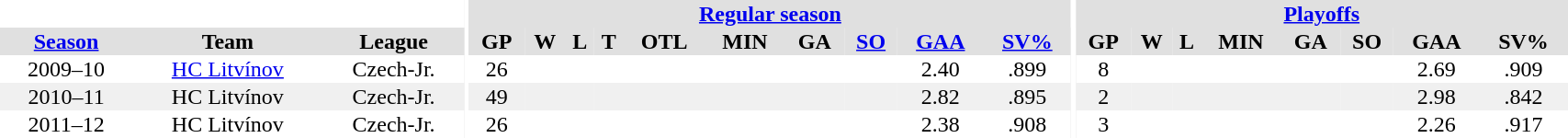<table border="0" cellpadding="1" cellspacing="0" style="text-align:center; width:90%">
<tr ALIGN="center" bgcolor="#e0e0e0">
<th align="center" colspan="3" bgcolor="#ffffff"></th>
<th align="center" rowspan="99" bgcolor="#ffffff"></th>
<th align="center" colspan="10" bgcolor="#e0e0e0"><a href='#'>Regular season</a></th>
<th align="center" rowspan="99" bgcolor="#ffffff"></th>
<th align="center" colspan="8" bgcolor="#e0e0e0"><a href='#'>Playoffs</a></th>
</tr>
<tr ALIGN="center" bgcolor="#e0e0e0">
<th><a href='#'>Season</a></th>
<th>Team</th>
<th>League</th>
<th>GP</th>
<th>W</th>
<th>L</th>
<th>T</th>
<th>OTL</th>
<th>MIN</th>
<th>GA</th>
<th><a href='#'>SO</a></th>
<th><a href='#'>GAA</a></th>
<th><a href='#'>SV%</a></th>
<th>GP</th>
<th>W</th>
<th>L</th>
<th>MIN</th>
<th>GA</th>
<th>SO</th>
<th>GAA</th>
<th>SV%</th>
</tr>
<tr>
<td>2009–10</td>
<td><a href='#'>HC Litvínov</a></td>
<td>Czech-Jr.</td>
<td>26</td>
<td></td>
<td></td>
<td></td>
<td></td>
<td></td>
<td></td>
<td></td>
<td>2.40</td>
<td>.899</td>
<td>8</td>
<td></td>
<td></td>
<td></td>
<td></td>
<td></td>
<td>2.69</td>
<td>.909</td>
</tr>
<tr ALIGN="center" bgcolor="#f0f0f0">
<td>2010–11</td>
<td>HC Litvínov</td>
<td>Czech-Jr.</td>
<td>49</td>
<td></td>
<td></td>
<td></td>
<td></td>
<td></td>
<td></td>
<td></td>
<td>2.82</td>
<td>.895</td>
<td>2</td>
<td></td>
<td></td>
<td></td>
<td></td>
<td></td>
<td>2.98</td>
<td>.842</td>
</tr>
<tr>
<td>2011–12</td>
<td>HC Litvínov</td>
<td>Czech-Jr.</td>
<td>26</td>
<td></td>
<td></td>
<td></td>
<td></td>
<td></td>
<td></td>
<td></td>
<td>2.38</td>
<td>.908</td>
<td>3</td>
<td></td>
<td></td>
<td></td>
<td></td>
<td></td>
<td>2.26</td>
<td>.917</td>
</tr>
</table>
